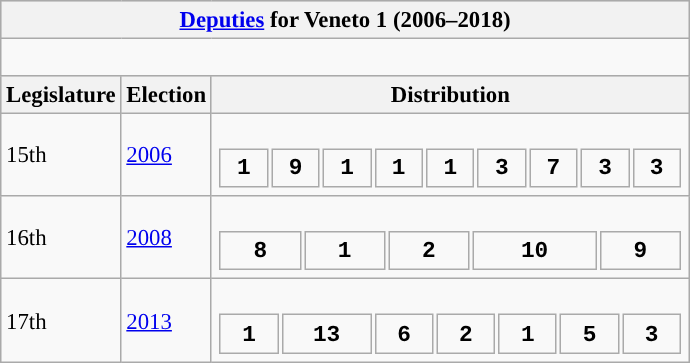<table class="wikitable" style="font-size:95%;">
<tr bgcolor="#CCCCCC">
<th colspan="3"><a href='#'>Deputies</a> for Veneto 1 (2006–2018)</th>
</tr>
<tr>
<td colspan="3"><br>















</td>
</tr>
<tr bgcolor="#CCCCCC">
<th>Legislature</th>
<th>Election</th>
<th>Distribution</th>
</tr>
<tr>
<td>15th</td>
<td><a href='#'>2006</a></td>
<td><br><table style="width:20.5em; font-size:100%; text-align:center; font-family:Courier New;">
<tr style="font-weight:bold">
<td style="background:">1</td>
<td style="background:">9</td>
<td style="background:">1</td>
<td style="background:">1</td>
<td style="background:">1</td>
<td style="background:">3</td>
<td style="background:">7</td>
<td style="background:">3</td>
<td style="background:">3</td>
</tr>
</table>
</td>
</tr>
<tr>
<td>16th</td>
<td><a href='#'>2008</a></td>
<td><br><table style="width:20.5em; font-size:100%; text-align:center; font-family:Courier New;">
<tr style="font-weight:bold">
<td style="background:">8</td>
<td style="background:">1</td>
<td style="background:">2</td>
<td style="background:">10</td>
<td style="background:">9</td>
</tr>
</table>
</td>
</tr>
<tr>
<td>17th</td>
<td><a href='#'>2013</a></td>
<td><br><table style="width:20.5em; font-size:100%; text-align:center; font-family:Courier New;">
<tr style="font-weight:bold">
<td style="background:">1</td>
<td style="background:">13</td>
<td style="background:">6</td>
<td style="background:">2</td>
<td style="background:">1</td>
<td style="background:">5</td>
<td style="background:">3</td>
</tr>
</table>
</td>
</tr>
</table>
